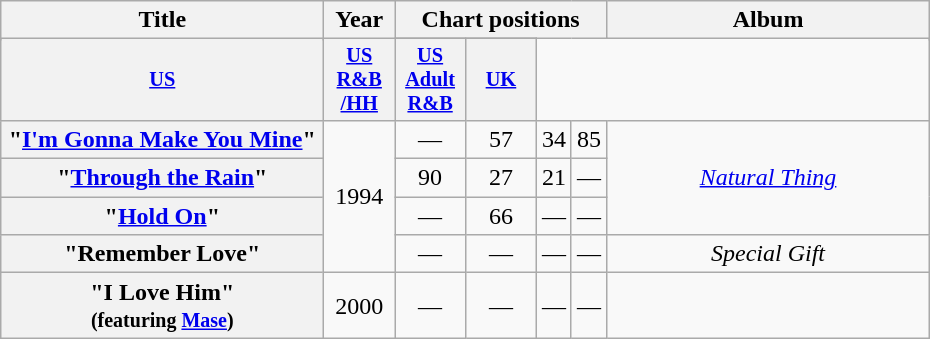<table class="wikitable plainrowheaders" style="text-align:center;" border="1">
<tr>
<th scope="col" rowspan="2" style="width:13em;">Title</th>
<th scope="col" rowspan="2">Year</th>
<th scope="col" colspan="4">Chart positions</th>
<th rowspan="2" style="width:13em;">Album</th>
</tr>
<tr>
</tr>
<tr>
<th scope="col" style="width:3em;font-size:85%;"><a href='#'>US</a><br></th>
<th scope="col" style="width:3em;font-size:85%;"><a href='#'>US<br>R&B<br>/HH</a><br></th>
<th scope="col" style="width:3em;font-size:85%;"><a href='#'>US<br>Adult R&B</a><br></th>
<th scope="col" style="width:3em;font-size:85%;"><a href='#'>UK</a><br></th>
</tr>
<tr>
<th scope="row">"<a href='#'>I'm Gonna Make You Mine</a>"</th>
<td rowspan="4">1994</td>
<td>—</td>
<td>57</td>
<td>34</td>
<td>85</td>
<td rowspan="3"><em><a href='#'>Natural Thing</a></em></td>
</tr>
<tr>
<th scope="row">"<a href='#'>Through the Rain</a>"</th>
<td>90</td>
<td>27</td>
<td>21</td>
<td>—</td>
</tr>
<tr>
<th scope="row">"<a href='#'>Hold On</a>"</th>
<td>—</td>
<td>66</td>
<td>—</td>
<td>—</td>
</tr>
<tr>
<th scope="row">"Remember Love"</th>
<td>—</td>
<td>—</td>
<td>—</td>
<td>—</td>
<td><em>Special Gift</em></td>
</tr>
<tr>
<th scope="row">"I Love Him" <br><small>(featuring <a href='#'>Mase</a>)</small></th>
<td rowspan="1">2000</td>
<td>—</td>
<td>—</td>
<td>—</td>
<td>—</td>
<td></td>
</tr>
</table>
